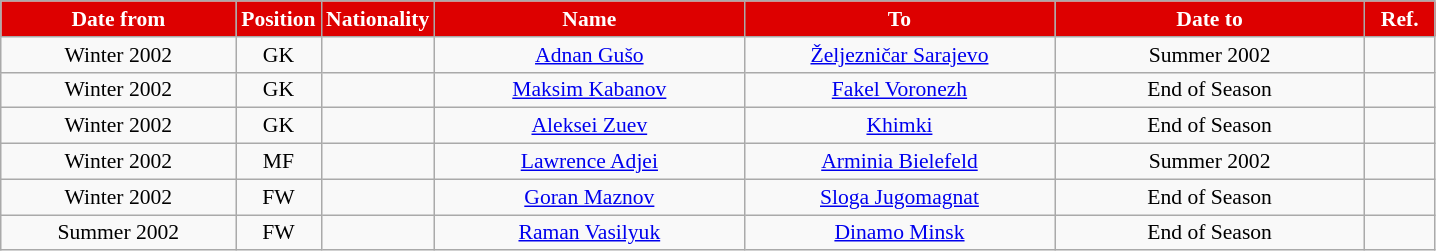<table class="wikitable" style="text-align:center; font-size:90%; ">
<tr>
<th style="background:#DD0000; color:white; width:150px;">Date from</th>
<th style="background:#DD0000; color:white; width:50px;">Position</th>
<th style="background:#DD0000; color:white; width:50px;">Nationality</th>
<th style="background:#DD0000; color:white; width:200px;">Name</th>
<th style="background:#DD0000; color:white; width:200px;">To</th>
<th style="background:#DD0000; color:white; width:200px;">Date to</th>
<th style="background:#DD0000; color:white; width:40px;">Ref.</th>
</tr>
<tr>
<td>Winter 2002</td>
<td>GK</td>
<td></td>
<td><a href='#'>Adnan Gušo</a></td>
<td><a href='#'>Željezničar Sarajevo</a></td>
<td>Summer 2002</td>
<td></td>
</tr>
<tr>
<td>Winter 2002</td>
<td>GK</td>
<td></td>
<td><a href='#'>Maksim Kabanov</a></td>
<td><a href='#'>Fakel Voronezh</a></td>
<td>End of Season</td>
<td></td>
</tr>
<tr>
<td>Winter 2002</td>
<td>GK</td>
<td></td>
<td><a href='#'>Aleksei Zuev</a></td>
<td><a href='#'>Khimki</a></td>
<td>End of Season</td>
<td></td>
</tr>
<tr>
<td>Winter 2002</td>
<td>MF</td>
<td></td>
<td><a href='#'>Lawrence Adjei</a></td>
<td><a href='#'>Arminia Bielefeld</a></td>
<td>Summer 2002</td>
<td></td>
</tr>
<tr>
<td>Winter 2002</td>
<td>FW</td>
<td></td>
<td><a href='#'>Goran Maznov</a></td>
<td><a href='#'>Sloga Jugomagnat</a></td>
<td>End of Season</td>
<td></td>
</tr>
<tr>
<td>Summer 2002</td>
<td>FW</td>
<td></td>
<td><a href='#'>Raman Vasilyuk</a></td>
<td><a href='#'>Dinamo Minsk</a></td>
<td>End of Season</td>
<td></td>
</tr>
</table>
